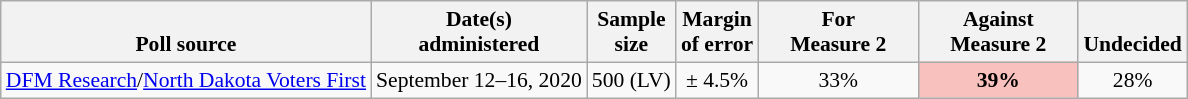<table class="wikitable" style="font-size:90%;text-align:center;">
<tr valign=bottom>
<th>Poll source</th>
<th>Date(s)<br>administered</th>
<th>Sample<br>size</th>
<th>Margin<br>of error</th>
<th style="width:100px;">For<br>Measure 2</th>
<th style="width:100px;">Against<br>Measure 2</th>
<th>Undecided</th>
</tr>
<tr>
<td style="text-align:left;"><a href='#'>DFM Research</a>/<a href='#'>North Dakota Voters First</a></td>
<td>September 12–16, 2020</td>
<td>500 (LV)</td>
<td>± 4.5%</td>
<td>33%</td>
<td style="background: rgb(248, 193, 190);"><strong>39%</strong></td>
<td>28%</td>
</tr>
</table>
